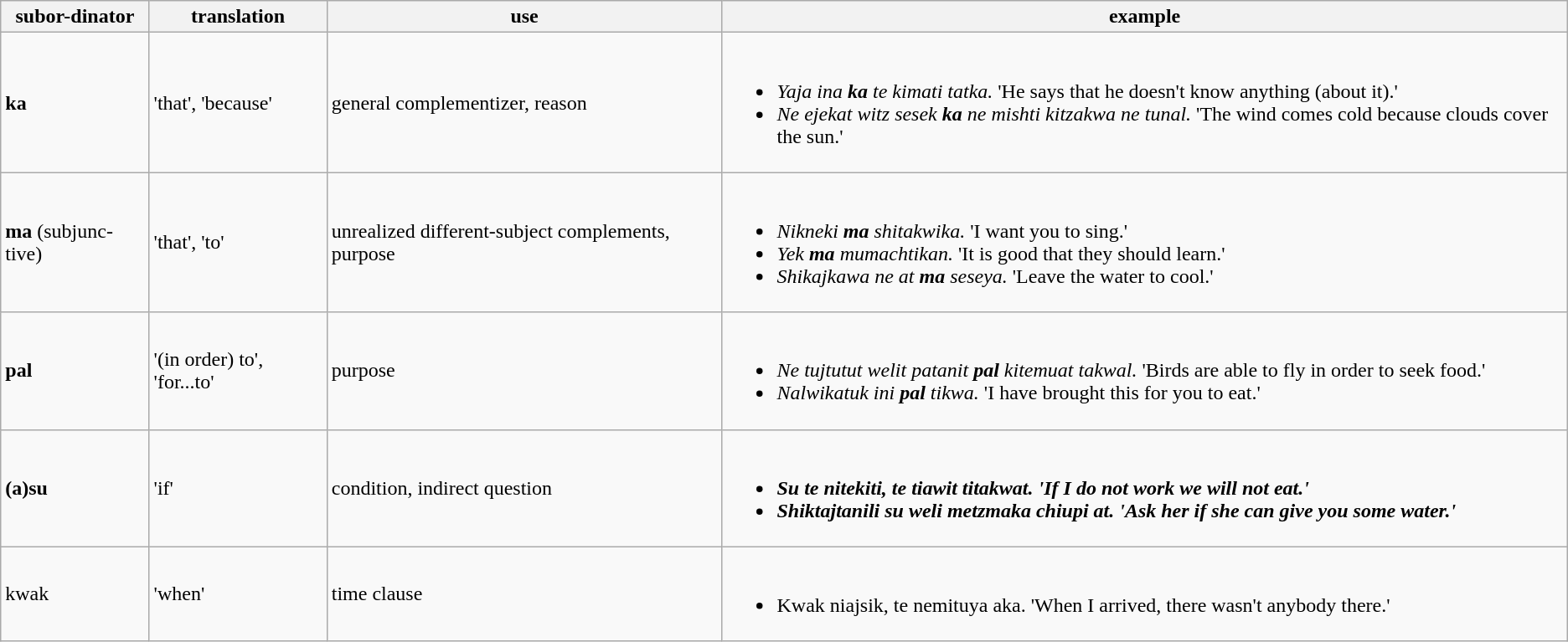<table class=wikitable>
<tr>
<th>subor-dinator</th>
<th>translation</th>
<th>use</th>
<th>example</th>
</tr>
<tr>
<td><strong>ka</strong></td>
<td>'that', 'because'</td>
<td>general complementizer, reason</td>
<td><br><ul><li><em>Yaja ina <strong>ka</strong> te kimati tatka.</em> 'He says that he doesn't know anything (about it).'</li><li><em>Ne ejekat witz sesek <strong>ka</strong> ne mishti kitzakwa ne tunal.</em> 'The wind comes cold because clouds cover the sun.'</li></ul></td>
</tr>
<tr>
<td><strong>ma</strong> (subjunc-tive)</td>
<td>'that', 'to'</td>
<td>unrealized different-subject complements, purpose</td>
<td><br><ul><li><em>Nikneki <strong>ma</strong> shitakwika.</em> 'I want you to sing.'</li><li><em>Yek <strong>ma</strong> mumachtikan.</em> 'It is good that they should learn.'</li><li><em>Shikajkawa ne at <strong>ma</strong> seseya.</em> 'Leave the water to cool.'</li></ul></td>
</tr>
<tr>
<td><strong>pal</strong></td>
<td>'(in order) to', 'for...to'</td>
<td>purpose</td>
<td><br><ul><li><em>Ne tujtutut welit patanit <strong>pal</strong> kitemuat takwal.</em> 'Birds are able to fly in order to seek food.'</li><li><em>Nalwikatuk ini <strong>pal</strong> tikwa.</em> 'I have brought this for you to eat.'</li></ul></td>
</tr>
<tr>
<td><strong>(a)su</strong></td>
<td>'if'</td>
<td>condition, indirect question</td>
<td><br><ul><li><strong><em>Su<strong> te nitekiti, te tiawit titakwat.<em> 'If I do not work we will not eat.'</li><li></em>Shiktajtanili </strong>su<strong> weli metzmaka chiupi at.<em> 'Ask her if she can give you some water.'</li></ul></td>
</tr>
<tr>
<td></strong>kwak<strong></td>
<td>'when'</td>
<td>time clause</td>
<td><br><ul><li></em></strong>Kwak</strong> niajsik, te nemituya aka.</em> 'When I arrived, there wasn't anybody there.'</li></ul></td>
</tr>
</table>
